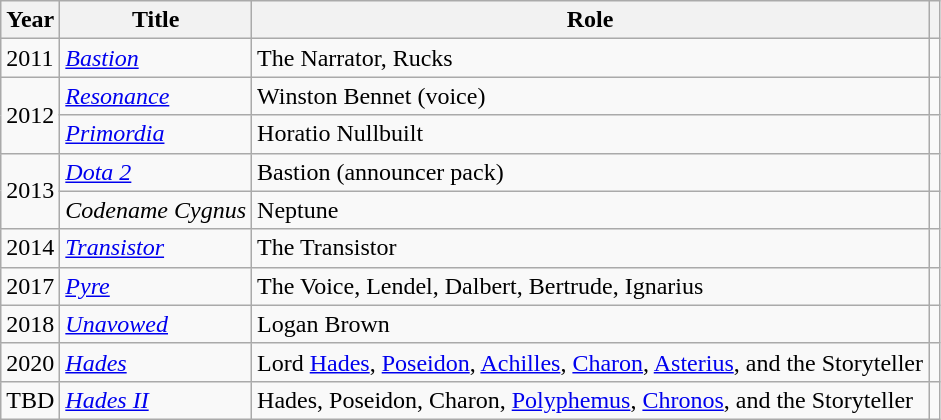<table class="wikitable sortable">
<tr>
<th>Year</th>
<th>Title</th>
<th>Role</th>
<th class="unsortable"></th>
</tr>
<tr>
<td>2011</td>
<td><em><a href='#'>Bastion</a></em></td>
<td>The Narrator, Rucks</td>
<td></td>
</tr>
<tr>
<td rowspan="2">2012</td>
<td><em><a href='#'>Resonance</a></em></td>
<td>Winston Bennet (voice)</td>
<td></td>
</tr>
<tr>
<td><em><a href='#'>Primordia</a></em></td>
<td>Horatio Nullbuilt</td>
<td></td>
</tr>
<tr>
<td rowspan="2">2013</td>
<td><em><a href='#'>Dota 2</a></em></td>
<td>Bastion (announcer pack)</td>
<td></td>
</tr>
<tr>
<td><em>Codename Cygnus</em></td>
<td>Neptune</td>
<td></td>
</tr>
<tr>
<td>2014</td>
<td><em><a href='#'>Transistor</a></em></td>
<td>The Transistor</td>
<td></td>
</tr>
<tr>
<td>2017</td>
<td><em><a href='#'>Pyre</a></em></td>
<td>The Voice, Lendel, Dalbert, Bertrude, Ignarius</td>
<td></td>
</tr>
<tr>
<td>2018</td>
<td><em><a href='#'>Unavowed</a></em></td>
<td>Logan Brown</td>
<td></td>
</tr>
<tr>
<td>2020</td>
<td><em><a href='#'>Hades</a></em></td>
<td>Lord <a href='#'>Hades</a>, <a href='#'>Poseidon</a>, <a href='#'>Achilles</a>, <a href='#'>Charon</a>, <a href='#'>Asterius</a>, and the Storyteller</td>
</tr>
<tr>
<td>TBD</td>
<td><em><a href='#'>Hades II</a></em></td>
<td>Hades, Poseidon, Charon, <a href='#'>Polyphemus</a>, <a href='#'>Chronos</a>, and the Storyteller</td>
<td></td>
</tr>
</table>
